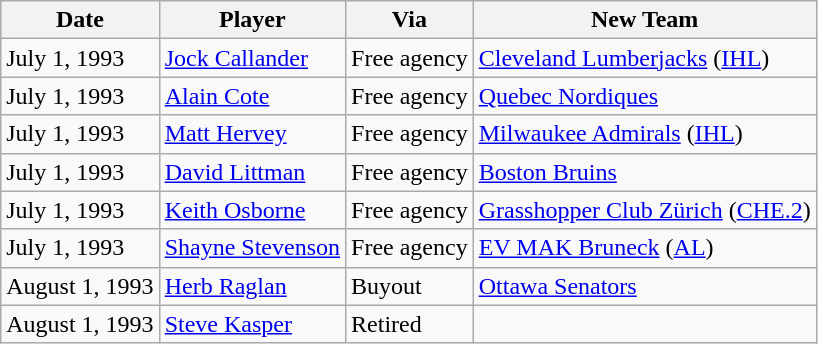<table class="wikitable">
<tr>
<th>Date</th>
<th>Player</th>
<th>Via</th>
<th>New Team</th>
</tr>
<tr>
<td>July 1, 1993</td>
<td><a href='#'>Jock Callander</a></td>
<td>Free agency</td>
<td><a href='#'>Cleveland Lumberjacks</a> (<a href='#'>IHL</a>)</td>
</tr>
<tr>
<td>July 1, 1993</td>
<td><a href='#'>Alain Cote</a></td>
<td>Free agency</td>
<td><a href='#'>Quebec Nordiques</a></td>
</tr>
<tr>
<td>July 1, 1993</td>
<td><a href='#'>Matt Hervey</a></td>
<td>Free agency</td>
<td><a href='#'>Milwaukee Admirals</a> (<a href='#'>IHL</a>)</td>
</tr>
<tr>
<td>July 1, 1993</td>
<td><a href='#'>David Littman</a></td>
<td>Free agency</td>
<td><a href='#'>Boston Bruins</a></td>
</tr>
<tr>
<td>July 1, 1993</td>
<td><a href='#'>Keith Osborne</a></td>
<td>Free agency</td>
<td><a href='#'>Grasshopper Club Zürich</a> (<a href='#'>CHE.2</a>)</td>
</tr>
<tr>
<td>July 1, 1993</td>
<td><a href='#'>Shayne Stevenson</a></td>
<td>Free agency</td>
<td><a href='#'>EV MAK Bruneck</a> (<a href='#'>AL</a>)</td>
</tr>
<tr>
<td>August 1, 1993</td>
<td><a href='#'>Herb Raglan</a></td>
<td>Buyout</td>
<td><a href='#'>Ottawa Senators</a></td>
</tr>
<tr>
<td>August 1, 1993</td>
<td><a href='#'>Steve Kasper</a></td>
<td>Retired</td>
<td></td>
</tr>
</table>
